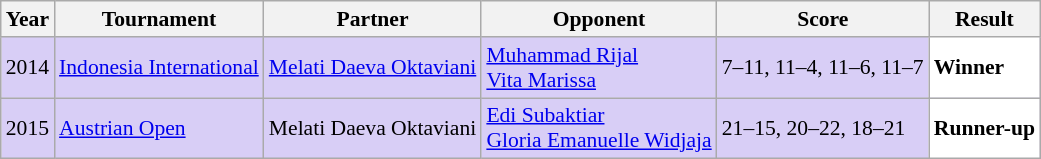<table class="sortable wikitable" style="font-size: 90%;">
<tr>
<th>Year</th>
<th>Tournament</th>
<th>Partner</th>
<th>Opponent</th>
<th>Score</th>
<th>Result</th>
</tr>
<tr style="background:#D8CEF6">
<td align="center">2014</td>
<td align="left"><a href='#'>Indonesia International</a></td>
<td align="left"> <a href='#'>Melati Daeva Oktaviani</a></td>
<td align="left"> <a href='#'>Muhammad Rijal</a><br> <a href='#'>Vita Marissa</a></td>
<td align="left">7–11, 11–4, 11–6, 11–7</td>
<td style="text-align:left; background:white"> <strong>Winner</strong></td>
</tr>
<tr style="background:#D8CEF6">
<td align="center">2015</td>
<td align="left"><a href='#'>Austrian Open</a></td>
<td align="left"> Melati Daeva Oktaviani</td>
<td align="left"> <a href='#'>Edi Subaktiar</a><br> <a href='#'>Gloria Emanuelle Widjaja</a></td>
<td align="left">21–15, 20–22, 18–21</td>
<td style="text-align:left; background:white"> <strong>Runner-up</strong></td>
</tr>
</table>
